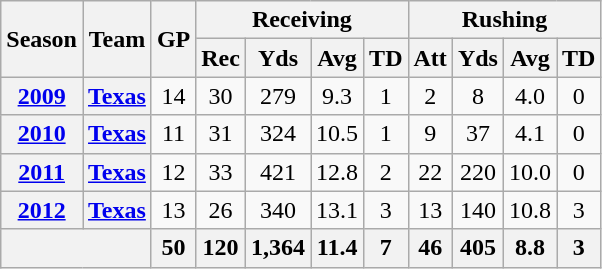<table class="wikitable" style="text-align:center;">
<tr>
<th rowspan="2">Season</th>
<th rowspan="2">Team</th>
<th rowspan="2">GP</th>
<th colspan="4">Receiving</th>
<th colspan="4">Rushing</th>
</tr>
<tr>
<th>Rec</th>
<th>Yds</th>
<th>Avg</th>
<th>TD</th>
<th>Att</th>
<th>Yds</th>
<th>Avg</th>
<th>TD</th>
</tr>
<tr>
<th><a href='#'>2009</a></th>
<th><a href='#'>Texas</a></th>
<td>14</td>
<td>30</td>
<td>279</td>
<td>9.3</td>
<td>1</td>
<td>2</td>
<td>8</td>
<td>4.0</td>
<td>0</td>
</tr>
<tr>
<th><a href='#'>2010</a></th>
<th><a href='#'>Texas</a></th>
<td>11</td>
<td>31</td>
<td>324</td>
<td>10.5</td>
<td>1</td>
<td>9</td>
<td>37</td>
<td>4.1</td>
<td>0</td>
</tr>
<tr>
<th><a href='#'>2011</a></th>
<th><a href='#'>Texas</a></th>
<td>12</td>
<td>33</td>
<td>421</td>
<td>12.8</td>
<td>2</td>
<td>22</td>
<td>220</td>
<td>10.0</td>
<td>0</td>
</tr>
<tr>
<th><a href='#'>2012</a></th>
<th><a href='#'>Texas</a></th>
<td>13</td>
<td>26</td>
<td>340</td>
<td>13.1</td>
<td>3</td>
<td>13</td>
<td>140</td>
<td>10.8</td>
<td>3</td>
</tr>
<tr>
<th colspan="2"></th>
<th>50</th>
<th>120</th>
<th>1,364</th>
<th>11.4</th>
<th>7</th>
<th>46</th>
<th>405</th>
<th>8.8</th>
<th>3</th>
</tr>
</table>
